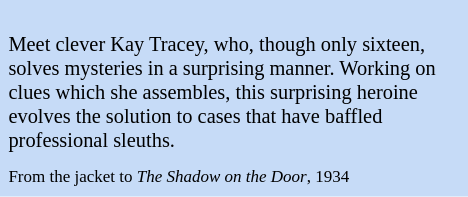<table class="toccolours" style="float: right; margin-left: 1em; margin-right: 1em; font-size: 85%; background:#c6dbf7; color:black; width:23em; max-width: 25%;" cellspacing="5">
<tr>
<td style="text-align: left;"><br>Meet clever Kay Tracey, who, though only sixteen, solves mysteries in a surprising manner. Working on clues which she assembles, this surprising heroine evolves the solution to cases that have baffled professional sleuths.</td>
</tr>
<tr>
<td style="text-align: left;"><small>From the jacket to <em>The Shadow on the Door</em>, 1934</small></td>
</tr>
</table>
